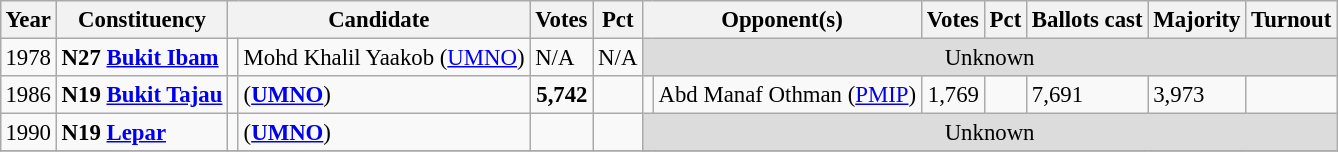<table class="wikitable" style="margin:0.5em ; font-size:95%">
<tr>
<th>Year</th>
<th>Constituency</th>
<th colspan=2>Candidate</th>
<th>Votes</th>
<th>Pct</th>
<th colspan=2>Opponent(s)</th>
<th>Votes</th>
<th>Pct</th>
<th>Ballots cast</th>
<th>Majority</th>
<th>Turnout</th>
</tr>
<tr>
<td>1978</td>
<td><strong>N27 <a href='#'>Bukit Ibam</a></strong></td>
<td></td>
<td>Mohd Khalil Yaakob (<a href='#'>UMNO</a>)</td>
<td>N/A</td>
<td>N/A</td>
<td colspan="7" style="background:#dcdcdc; text-align:center;">Unknown</td>
</tr>
<tr>
<td>1986</td>
<td><strong>N19 <a href='#'>Bukit Tajau</a></strong></td>
<td></td>
<td><strong></strong> (<a href='#'><strong>UMNO</strong></a>)</td>
<td align=right><strong>5,742</strong></td>
<td></td>
<td></td>
<td>Abd Manaf Othman (<a href='#'>PMIP</a>)</td>
<td align=right>1,769</td>
<td></td>
<td>7,691</td>
<td>3,973</td>
<td></td>
</tr>
<tr>
<td>1990</td>
<td><strong>N19 <a href='#'>Lepar</a></strong></td>
<td></td>
<td><strong></strong> (<a href='#'><strong>UMNO</strong></a>)</td>
<td></td>
<td></td>
<td colspan="7" style="background:#dcdcdc; text-align:center;">Unknown</td>
</tr>
<tr>
</tr>
</table>
